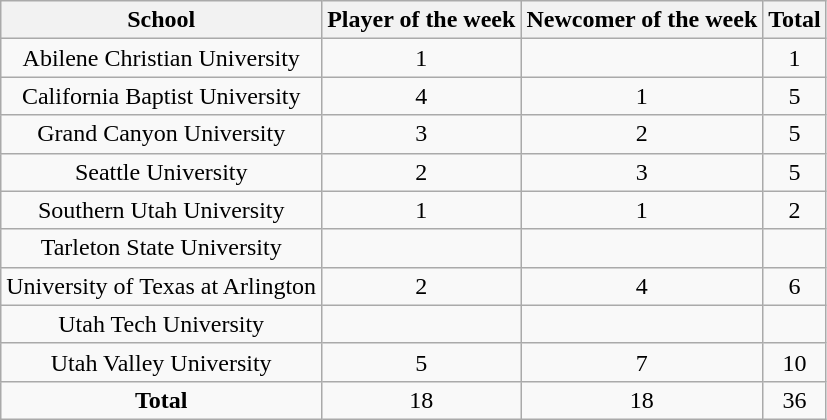<table class=wikitable style="text-align:center">
<tr>
<th>School</th>
<th>Player of the week</th>
<th>Newcomer of the week</th>
<th>Total</th>
</tr>
<tr>
<td>Abilene Christian University</td>
<td>1</td>
<td></td>
<td>1</td>
</tr>
<tr>
<td>California Baptist University</td>
<td>4</td>
<td>1</td>
<td>5</td>
</tr>
<tr>
<td>Grand Canyon University</td>
<td>3</td>
<td>2</td>
<td>5</td>
</tr>
<tr>
<td>Seattle University</td>
<td>2</td>
<td>3</td>
<td>5</td>
</tr>
<tr>
<td>Southern Utah University</td>
<td>1</td>
<td>1</td>
<td>2</td>
</tr>
<tr>
<td>Tarleton State University</td>
<td></td>
<td></td>
<td></td>
</tr>
<tr>
<td>University of Texas at Arlington</td>
<td>2</td>
<td>4</td>
<td>6</td>
</tr>
<tr>
<td>Utah Tech University</td>
<td></td>
<td></td>
<td></td>
</tr>
<tr>
<td>Utah Valley University</td>
<td>5</td>
<td>7</td>
<td>10</td>
</tr>
<tr>
<td><strong>Total</strong></td>
<td>18</td>
<td>18</td>
<td>36</td>
</tr>
</table>
